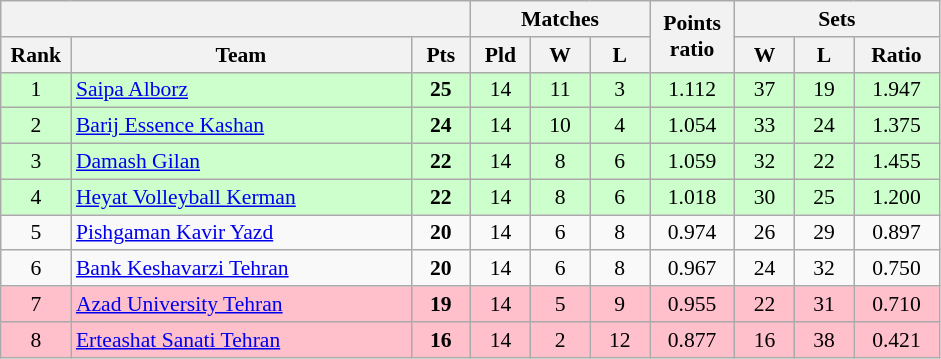<table class="wikitable" style="text-align:center; font-size:90%">
<tr>
<th colspan=3></th>
<th colspan=3>Matches</th>
<th rowspan=2 width=50>Points ratio</th>
<th colspan=3>Sets</th>
</tr>
<tr>
<th width=40>Rank</th>
<th width=220>Team</th>
<th width=33>Pts</th>
<th width=33>Pld</th>
<th width=33>W</th>
<th width=33>L</th>
<th width=33>W</th>
<th width=33>L</th>
<th width=50>Ratio</th>
</tr>
<tr bgcolor=ccffcc>
<td>1</td>
<td align="left"><a href='#'>Saipa Alborz</a></td>
<td><strong>25</strong></td>
<td>14</td>
<td>11</td>
<td>3</td>
<td>1.112</td>
<td>37</td>
<td>19</td>
<td>1.947</td>
</tr>
<tr bgcolor=ccffcc>
<td>2</td>
<td align="left"><a href='#'>Barij Essence Kashan</a></td>
<td><strong>24</strong></td>
<td>14</td>
<td>10</td>
<td>4</td>
<td>1.054</td>
<td>33</td>
<td>24</td>
<td>1.375</td>
</tr>
<tr bgcolor=ccffcc>
<td>3</td>
<td align="left"><a href='#'>Damash Gilan</a></td>
<td><strong>22</strong></td>
<td>14</td>
<td>8</td>
<td>6</td>
<td>1.059</td>
<td>32</td>
<td>22</td>
<td>1.455</td>
</tr>
<tr bgcolor=ccffcc>
<td>4</td>
<td align="left"><a href='#'>Heyat Volleyball Kerman</a></td>
<td><strong>22</strong></td>
<td>14</td>
<td>8</td>
<td>6</td>
<td>1.018</td>
<td>30</td>
<td>25</td>
<td>1.200</td>
</tr>
<tr>
<td>5</td>
<td align="left"><a href='#'>Pishgaman Kavir Yazd</a></td>
<td><strong>20</strong></td>
<td>14</td>
<td>6</td>
<td>8</td>
<td>0.974</td>
<td>26</td>
<td>29</td>
<td>0.897</td>
</tr>
<tr>
<td>6</td>
<td align="left"><a href='#'>Bank Keshavarzi Tehran</a></td>
<td><strong>20</strong></td>
<td>14</td>
<td>6</td>
<td>8</td>
<td>0.967</td>
<td>24</td>
<td>32</td>
<td>0.750</td>
</tr>
<tr bgcolor=pink>
<td>7</td>
<td align="left"><a href='#'>Azad University Tehran</a></td>
<td><strong>19</strong></td>
<td>14</td>
<td>5</td>
<td>9</td>
<td>0.955</td>
<td>22</td>
<td>31</td>
<td>0.710</td>
</tr>
<tr bgcolor=pink>
<td>8</td>
<td align="left"><a href='#'>Erteashat Sanati Tehran</a></td>
<td><strong>16</strong></td>
<td>14</td>
<td>2</td>
<td>12</td>
<td>0.877</td>
<td>16</td>
<td>38</td>
<td>0.421</td>
</tr>
</table>
